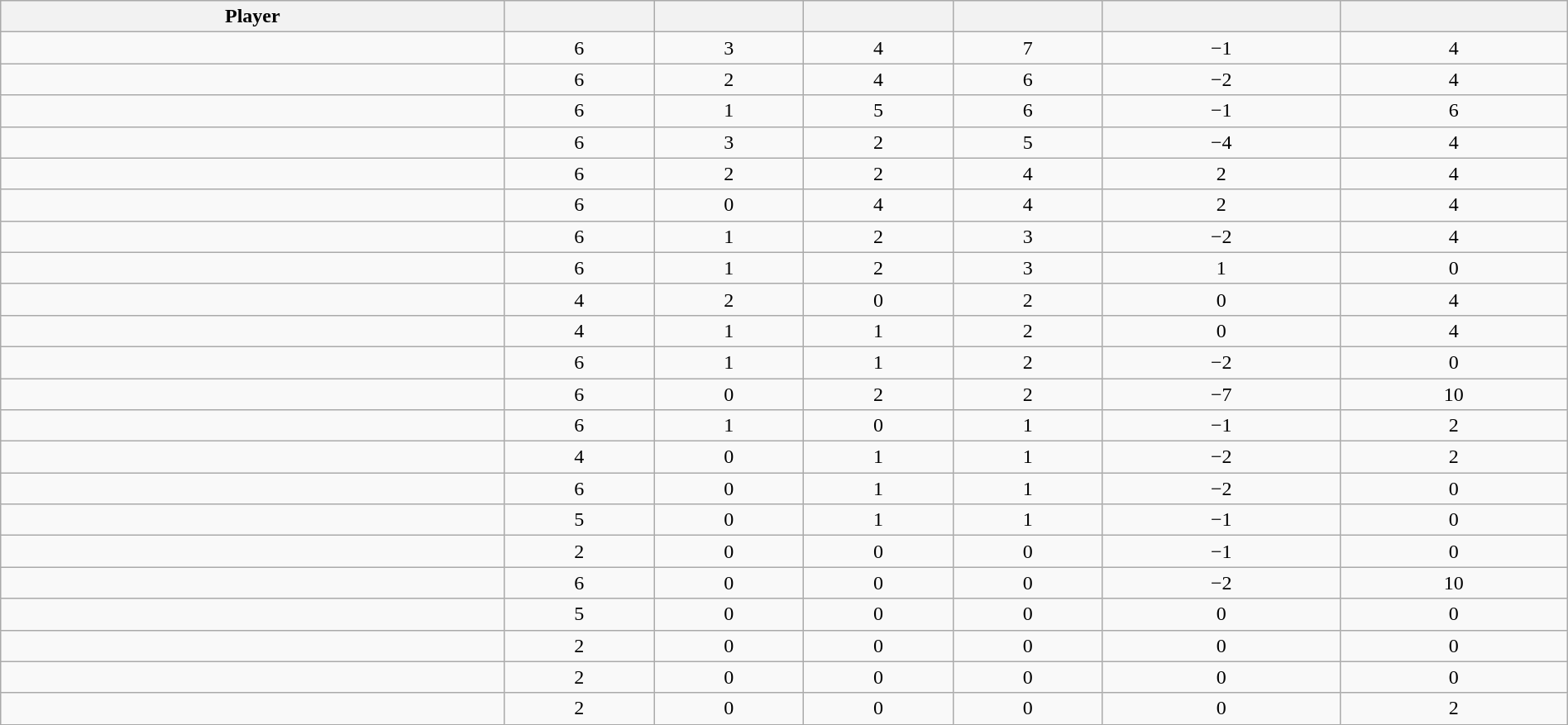<table class="wikitable sortable" style="width:100%; text-align:center;">
<tr>
<th>Player</th>
<th></th>
<th></th>
<th></th>
<th></th>
<th data-sort-type="number"></th>
<th></th>
</tr>
<tr>
<td></td>
<td>6</td>
<td>3</td>
<td>4</td>
<td>7</td>
<td>−1</td>
<td>4</td>
</tr>
<tr>
<td></td>
<td>6</td>
<td>2</td>
<td>4</td>
<td>6</td>
<td>−2</td>
<td>4</td>
</tr>
<tr>
<td></td>
<td>6</td>
<td>1</td>
<td>5</td>
<td>6</td>
<td>−1</td>
<td>6</td>
</tr>
<tr>
<td></td>
<td>6</td>
<td>3</td>
<td>2</td>
<td>5</td>
<td>−4</td>
<td>4</td>
</tr>
<tr>
<td></td>
<td>6</td>
<td>2</td>
<td>2</td>
<td>4</td>
<td>2</td>
<td>4</td>
</tr>
<tr>
<td></td>
<td>6</td>
<td>0</td>
<td>4</td>
<td>4</td>
<td>2</td>
<td>4</td>
</tr>
<tr>
<td></td>
<td>6</td>
<td>1</td>
<td>2</td>
<td>3</td>
<td>−2</td>
<td>4</td>
</tr>
<tr>
<td></td>
<td>6</td>
<td>1</td>
<td>2</td>
<td>3</td>
<td>1</td>
<td>0</td>
</tr>
<tr>
<td></td>
<td>4</td>
<td>2</td>
<td>0</td>
<td>2</td>
<td>0</td>
<td>4</td>
</tr>
<tr>
<td></td>
<td>4</td>
<td>1</td>
<td>1</td>
<td>2</td>
<td>0</td>
<td>4</td>
</tr>
<tr>
<td></td>
<td>6</td>
<td>1</td>
<td>1</td>
<td>2</td>
<td>−2</td>
<td>0</td>
</tr>
<tr>
<td></td>
<td>6</td>
<td>0</td>
<td>2</td>
<td>2</td>
<td>−7</td>
<td>10</td>
</tr>
<tr>
<td></td>
<td>6</td>
<td>1</td>
<td>0</td>
<td>1</td>
<td>−1</td>
<td>2</td>
</tr>
<tr>
<td></td>
<td>4</td>
<td>0</td>
<td>1</td>
<td>1</td>
<td>−2</td>
<td>2</td>
</tr>
<tr>
<td></td>
<td>6</td>
<td>0</td>
<td>1</td>
<td>1</td>
<td>−2</td>
<td>0</td>
</tr>
<tr>
<td></td>
<td>5</td>
<td>0</td>
<td>1</td>
<td>1</td>
<td>−1</td>
<td>0</td>
</tr>
<tr>
<td></td>
<td>2</td>
<td>0</td>
<td>0</td>
<td>0</td>
<td>−1</td>
<td>0</td>
</tr>
<tr>
<td></td>
<td>6</td>
<td>0</td>
<td>0</td>
<td>0</td>
<td>−2</td>
<td>10</td>
</tr>
<tr>
<td></td>
<td>5</td>
<td>0</td>
<td>0</td>
<td>0</td>
<td>0</td>
<td>0</td>
</tr>
<tr>
<td></td>
<td>2</td>
<td>0</td>
<td>0</td>
<td>0</td>
<td>0</td>
<td>0</td>
</tr>
<tr>
<td></td>
<td>2</td>
<td>0</td>
<td>0</td>
<td>0</td>
<td>0</td>
<td>0</td>
</tr>
<tr>
<td></td>
<td>2</td>
<td>0</td>
<td>0</td>
<td>0</td>
<td>0</td>
<td>2</td>
</tr>
</table>
